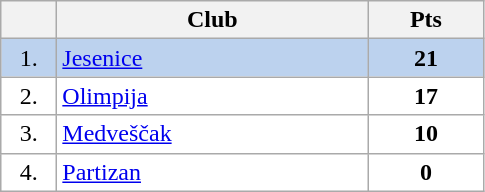<table class="wikitable">
<tr>
<th width="30"></th>
<th width="200">Club</th>
<th width="70">Pts</th>
</tr>
<tr bgcolor="#BCD2EE" align="center">
<td>1.</td>
<td align="left"><a href='#'>Jesenice</a></td>
<td><strong>21</strong></td>
</tr>
<tr bgcolor="#FFFFFF" align="center">
<td>2.</td>
<td align="left"><a href='#'>Olimpija</a></td>
<td><strong>17</strong></td>
</tr>
<tr bgcolor="#FFFFFF" align="center">
<td>3.</td>
<td align="left"><a href='#'>Medveščak</a></td>
<td><strong>10</strong></td>
</tr>
<tr bgcolor="#FFFFFF" align="center">
<td>4.</td>
<td align="left"><a href='#'>Partizan</a></td>
<td><strong>0</strong></td>
</tr>
</table>
